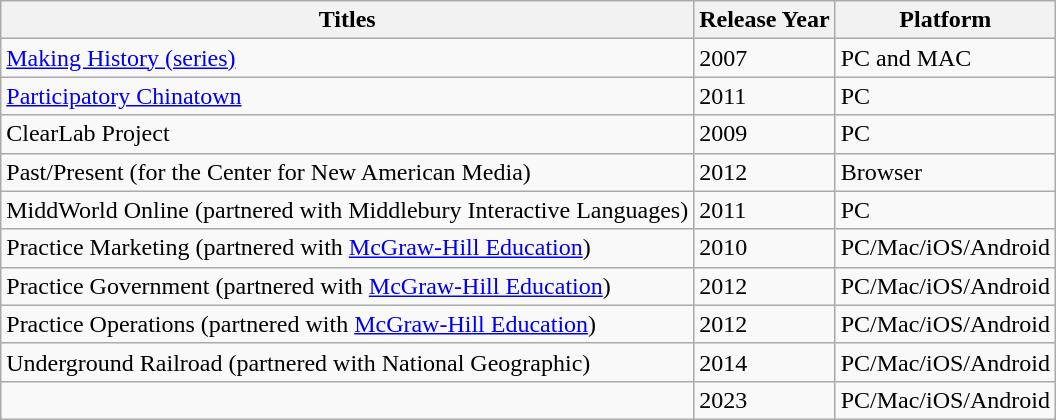<table class="wikitable">
<tr>
<th>Titles</th>
<th>Release Year</th>
<th>Platform</th>
</tr>
<tr>
<td><a href='#'>Making History (series)</a></td>
<td>2007</td>
<td>PC and MAC</td>
</tr>
<tr>
<td><a href='#'>Participatory Chinatown</a></td>
<td>2011</td>
<td>PC</td>
</tr>
<tr>
<td>ClearLab Project</td>
<td>2009</td>
<td>PC</td>
</tr>
<tr>
<td>Past/Present (for the Center for New American Media)</td>
<td>2012</td>
<td>Browser</td>
</tr>
<tr>
<td>MiddWorld Online (partnered with Middlebury Interactive Languages)</td>
<td>2011</td>
<td>PC</td>
</tr>
<tr>
<td>Practice Marketing (partnered with <a href='#'>McGraw-Hill Education</a>)</td>
<td>2010</td>
<td>PC/Mac/iOS/Android</td>
</tr>
<tr>
<td>Practice Government (partnered with <a href='#'>McGraw-Hill Education</a>)</td>
<td>2012</td>
<td>PC/Mac/iOS/Android</td>
</tr>
<tr>
<td>Practice Operations (partnered with <a href='#'>McGraw-Hill Education</a>)</td>
<td>2012</td>
<td>PC/Mac/iOS/Android</td>
</tr>
<tr>
<td>Underground Railroad (partnered with National Geographic)</td>
<td>2014</td>
<td>PC/Mac/iOS/Android</td>
</tr>
<tr>
<td> <br></td>
<td>2023</td>
<td>PC/Mac/iOS/Android</td>
</tr>
</table>
